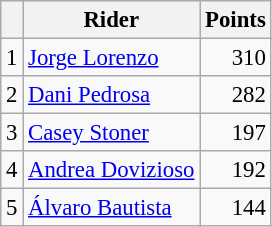<table class="wikitable" style="font-size: 95%;">
<tr>
<th></th>
<th>Rider</th>
<th>Points</th>
</tr>
<tr>
<td align=center>1</td>
<td> <a href='#'>Jorge Lorenzo</a></td>
<td align=right>310</td>
</tr>
<tr>
<td align=center>2</td>
<td> <a href='#'>Dani Pedrosa</a></td>
<td align=right>282</td>
</tr>
<tr>
<td align=center>3</td>
<td> <a href='#'>Casey Stoner</a></td>
<td align=right>197</td>
</tr>
<tr>
<td align=center>4</td>
<td> <a href='#'>Andrea Dovizioso</a></td>
<td align=right>192</td>
</tr>
<tr>
<td align=center>5</td>
<td> <a href='#'>Álvaro Bautista</a></td>
<td align=right>144</td>
</tr>
</table>
